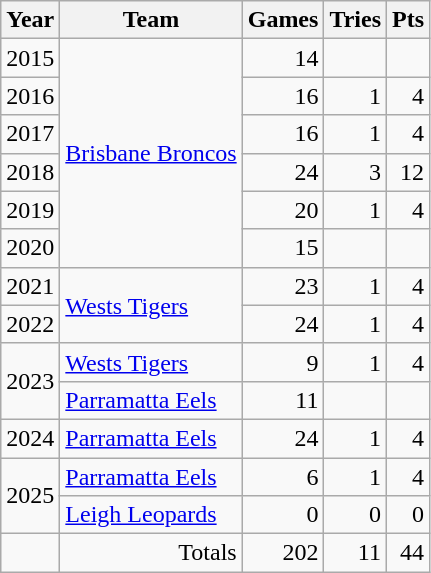<table class="wikitable">
<tr>
<th>Year</th>
<th>Team</th>
<th>Games</th>
<th>Tries</th>
<th>Pts</th>
</tr>
<tr>
<td align=right>2015</td>
<td rowspan="6"> <a href='#'>Brisbane Broncos</a></td>
<td align=right>14</td>
<td align=right></td>
<td align=right></td>
</tr>
<tr>
<td align=center>2016</td>
<td align=right>16</td>
<td align=right>1</td>
<td align=right>4</td>
</tr>
<tr>
<td align=center>2017</td>
<td align=right>16</td>
<td align=right>1</td>
<td align=right>4</td>
</tr>
<tr>
<td align=center>2018</td>
<td align=right>24</td>
<td align=right>3</td>
<td align=right>12</td>
</tr>
<tr>
<td align=center>2019</td>
<td align=right>20</td>
<td align=right>1</td>
<td align=right>4</td>
</tr>
<tr>
<td align=center>2020</td>
<td align=right>15</td>
<td align=right></td>
<td align=right></td>
</tr>
<tr>
<td align=center>2021</td>
<td rowspan="2"> <a href='#'>Wests Tigers</a></td>
<td align=right>23</td>
<td align=right>1</td>
<td align=right>4</td>
</tr>
<tr>
<td align=center>2022</td>
<td align=right>24</td>
<td align=right>1</td>
<td align=right>4</td>
</tr>
<tr>
<td align=center rowspan="2">2023</td>
<td align=left> <a href='#'>Wests Tigers</a></td>
<td align=right>9</td>
<td align=right>1</td>
<td align=right>4</td>
</tr>
<tr>
<td align=left> <a href='#'>Parramatta Eels</a></td>
<td align=right>11</td>
<td align=right></td>
<td align=right></td>
</tr>
<tr>
<td align=center>2024</td>
<td> <a href='#'>Parramatta Eels</a></td>
<td align=right>24</td>
<td align=right>1</td>
<td align=right>4</td>
</tr>
<tr>
<td rowspan="2" align="center">2025</td>
<td> <a href='#'>Parramatta Eels</a></td>
<td align="right">6</td>
<td align=right>1</td>
<td align=right>4</td>
</tr>
<tr>
<td align=left> <a href='#'>Leigh Leopards</a></td>
<td align=right>0</td>
<td align=right>0</td>
<td align=right>0</td>
</tr>
<tr>
<td align=right></td>
<td align=right>Totals</td>
<td align=right>202</td>
<td align=right>11</td>
<td align=right>44</td>
</tr>
</table>
